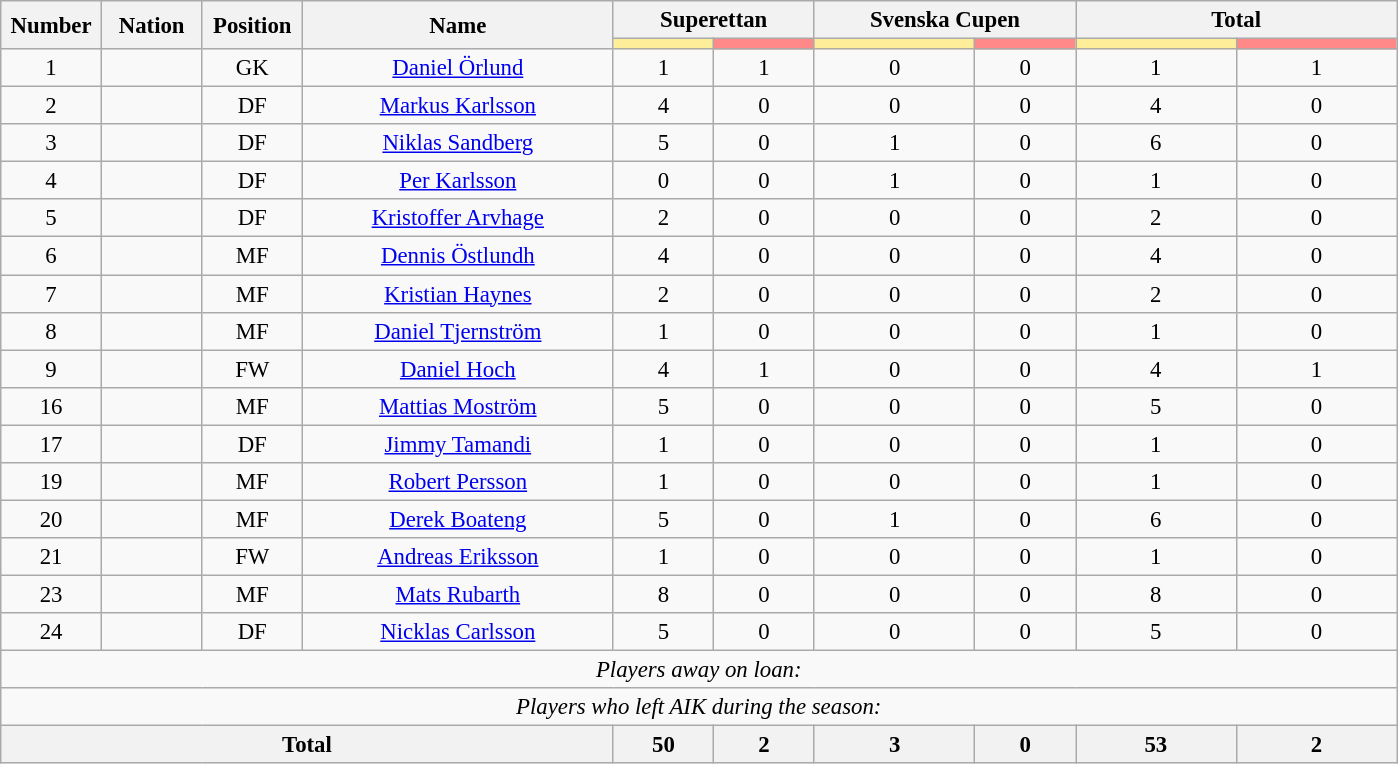<table class="wikitable" style="font-size: 95%; text-align: center;">
<tr>
<th rowspan=2 width=60>Number</th>
<th rowspan=2 width=60>Nation</th>
<th rowspan=2 width=60>Position</th>
<th rowspan=2 width=200>Name</th>
<th colspan=2>Superettan</th>
<th colspan=2>Svenska Cupen</th>
<th colspan=2>Total</th>
</tr>
<tr>
<th style="width:60px; background:#fe9;"></th>
<th style="width:60px; background:#ff8888;"></th>
<th style="width:100px; background:#fe9;"></th>
<th style="width:60px; background:#ff8888;"></th>
<th style="width:100px; background:#fe9;"></th>
<th style="width:100px; background:#ff8888;"></th>
</tr>
<tr>
<td>1</td>
<td></td>
<td>GK</td>
<td><a href='#'>Daniel Örlund</a></td>
<td>1</td>
<td>1</td>
<td>0</td>
<td>0</td>
<td>1</td>
<td>1</td>
</tr>
<tr>
<td>2</td>
<td></td>
<td>DF</td>
<td><a href='#'>Markus Karlsson</a></td>
<td>4</td>
<td>0</td>
<td>0</td>
<td>0</td>
<td>4</td>
<td>0</td>
</tr>
<tr>
<td>3</td>
<td></td>
<td>DF</td>
<td><a href='#'>Niklas Sandberg</a></td>
<td>5</td>
<td>0</td>
<td>1</td>
<td>0</td>
<td>6</td>
<td>0</td>
</tr>
<tr>
<td>4</td>
<td></td>
<td>DF</td>
<td><a href='#'>Per Karlsson</a></td>
<td>0</td>
<td>0</td>
<td>1</td>
<td>0</td>
<td>1</td>
<td>0</td>
</tr>
<tr>
<td>5</td>
<td></td>
<td>DF</td>
<td><a href='#'>Kristoffer Arvhage</a></td>
<td>2</td>
<td>0</td>
<td>0</td>
<td>0</td>
<td>2</td>
<td>0</td>
</tr>
<tr>
<td>6</td>
<td></td>
<td>MF</td>
<td><a href='#'>Dennis Östlundh</a></td>
<td>4</td>
<td>0</td>
<td>0</td>
<td>0</td>
<td>4</td>
<td>0</td>
</tr>
<tr>
<td>7</td>
<td></td>
<td>MF</td>
<td><a href='#'>Kristian Haynes</a></td>
<td>2</td>
<td>0</td>
<td>0</td>
<td>0</td>
<td>2</td>
<td>0</td>
</tr>
<tr>
<td>8</td>
<td></td>
<td>MF</td>
<td><a href='#'>Daniel Tjernström</a></td>
<td>1</td>
<td>0</td>
<td>0</td>
<td>0</td>
<td>1</td>
<td>0</td>
</tr>
<tr>
<td>9</td>
<td></td>
<td>FW</td>
<td><a href='#'>Daniel Hoch</a></td>
<td>4</td>
<td>1</td>
<td>0</td>
<td>0</td>
<td>4</td>
<td>1</td>
</tr>
<tr>
<td>16</td>
<td></td>
<td>MF</td>
<td><a href='#'>Mattias Moström</a></td>
<td>5</td>
<td>0</td>
<td>0</td>
<td>0</td>
<td>5</td>
<td>0</td>
</tr>
<tr>
<td>17</td>
<td></td>
<td>DF</td>
<td><a href='#'>Jimmy Tamandi</a></td>
<td>1</td>
<td>0</td>
<td>0</td>
<td>0</td>
<td>1</td>
<td>0</td>
</tr>
<tr>
<td>19</td>
<td></td>
<td>MF</td>
<td><a href='#'>Robert Persson</a></td>
<td>1</td>
<td>0</td>
<td>0</td>
<td>0</td>
<td>1</td>
<td>0</td>
</tr>
<tr>
<td>20</td>
<td></td>
<td>MF</td>
<td><a href='#'>Derek Boateng</a></td>
<td>5</td>
<td>0</td>
<td>1</td>
<td>0</td>
<td>6</td>
<td>0</td>
</tr>
<tr>
<td>21</td>
<td></td>
<td>FW</td>
<td><a href='#'>Andreas Eriksson</a></td>
<td>1</td>
<td>0</td>
<td>0</td>
<td>0</td>
<td>1</td>
<td>0</td>
</tr>
<tr>
<td>23</td>
<td></td>
<td>MF</td>
<td><a href='#'>Mats Rubarth</a></td>
<td>8</td>
<td>0</td>
<td>0</td>
<td>0</td>
<td>8</td>
<td>0</td>
</tr>
<tr>
<td>24</td>
<td></td>
<td>DF</td>
<td><a href='#'>Nicklas Carlsson</a></td>
<td>5</td>
<td>0</td>
<td>0</td>
<td>0</td>
<td>5</td>
<td>0</td>
</tr>
<tr>
<td colspan="15"><em>Players away on loan:</em></td>
</tr>
<tr>
<td colspan="15"><em>Players who left AIK during the season:</em></td>
</tr>
<tr>
<th colspan=4>Total</th>
<th>50</th>
<th>2</th>
<th>3</th>
<th>0</th>
<th>53</th>
<th>2</th>
</tr>
</table>
